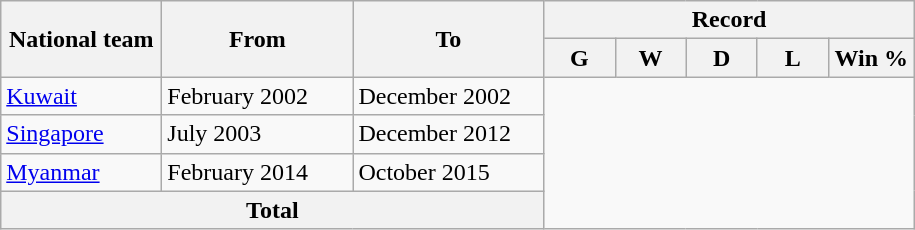<table class="wikitable" border="1" style="text-align:center">
<tr>
<th rowspan=2! width=100>National team</th>
<th rowspan=2! width=120>From</th>
<th rowspan=2! width=120>To</th>
<th colspan=5>Record</th>
</tr>
<tr>
<th width=40>G</th>
<th width=40>W</th>
<th width=40>D</th>
<th width=40>L</th>
<th width=50>Win %</th>
</tr>
<tr>
<td align=left><a href='#'>Kuwait</a></td>
<td align=left>February 2002</td>
<td align=left>December 2002<br></td>
</tr>
<tr>
<td align=left><a href='#'>Singapore</a></td>
<td align=left>July 2003</td>
<td align=left>December 2012<br></td>
</tr>
<tr>
<td align=left><a href='#'>Myanmar</a></td>
<td align=left>February 2014</td>
<td align=left>October 2015<br></td>
</tr>
<tr>
<th align="center" colspan="3">Total<br></th>
</tr>
</table>
